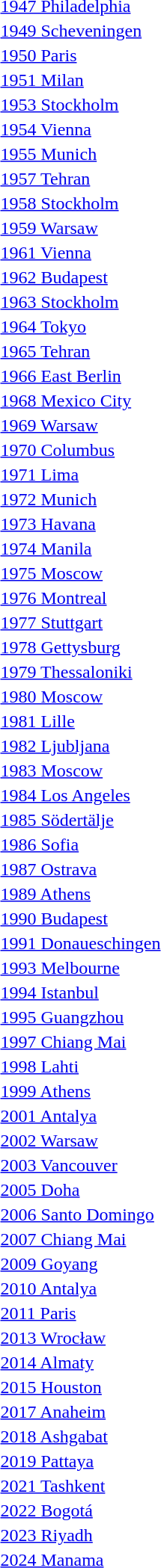<table>
<tr>
<td><a href='#'>1947 Philadelphia</a></td>
<td></td>
<td></td>
<td></td>
</tr>
<tr>
<td><a href='#'>1949 Scheveningen</a></td>
<td></td>
<td></td>
<td></td>
</tr>
<tr>
<td><a href='#'>1950 Paris</a></td>
<td></td>
<td></td>
<td></td>
</tr>
<tr>
<td><a href='#'>1951 Milan</a></td>
<td></td>
<td></td>
<td></td>
</tr>
<tr>
<td><a href='#'>1953 Stockholm</a></td>
<td></td>
<td></td>
<td></td>
</tr>
<tr>
<td><a href='#'>1954 Vienna</a></td>
<td></td>
<td></td>
<td></td>
</tr>
<tr>
<td><a href='#'>1955 Munich</a></td>
<td></td>
<td></td>
<td></td>
</tr>
<tr>
<td><a href='#'>1957 Tehran</a></td>
<td></td>
<td></td>
<td></td>
</tr>
<tr>
<td><a href='#'>1958 Stockholm</a></td>
<td></td>
<td></td>
<td></td>
</tr>
<tr>
<td><a href='#'>1959 Warsaw</a></td>
<td></td>
<td></td>
<td></td>
</tr>
<tr>
<td><a href='#'>1961 Vienna</a></td>
<td></td>
<td></td>
<td></td>
</tr>
<tr>
<td><a href='#'>1962 Budapest</a></td>
<td></td>
<td></td>
<td></td>
</tr>
<tr>
<td><a href='#'>1963 Stockholm</a></td>
<td></td>
<td></td>
<td></td>
</tr>
<tr>
<td><a href='#'>1964 Tokyo</a></td>
<td></td>
<td></td>
<td></td>
</tr>
<tr>
<td><a href='#'>1965 Tehran</a></td>
<td></td>
<td></td>
<td></td>
</tr>
<tr>
<td><a href='#'>1966 East Berlin</a></td>
<td></td>
<td></td>
<td></td>
</tr>
<tr>
<td><a href='#'>1968 Mexico City</a></td>
<td></td>
<td></td>
<td></td>
</tr>
<tr>
<td><a href='#'>1969 Warsaw</a></td>
<td></td>
<td></td>
<td></td>
</tr>
<tr>
<td><a href='#'>1970 Columbus</a></td>
<td></td>
<td></td>
<td></td>
</tr>
<tr>
<td><a href='#'>1971 Lima</a></td>
<td></td>
<td></td>
<td></td>
</tr>
<tr>
<td><a href='#'>1972 Munich</a></td>
<td></td>
<td></td>
<td></td>
</tr>
<tr>
<td><a href='#'>1973 Havana</a></td>
<td></td>
<td></td>
<td></td>
</tr>
<tr>
<td><a href='#'>1974 Manila</a></td>
<td></td>
<td></td>
<td></td>
</tr>
<tr>
<td><a href='#'>1975 Moscow</a></td>
<td></td>
<td></td>
<td></td>
</tr>
<tr>
<td><a href='#'>1976 Montreal</a></td>
<td></td>
<td></td>
<td></td>
</tr>
<tr>
<td><a href='#'>1977 Stuttgart</a></td>
<td></td>
<td></td>
<td></td>
</tr>
<tr>
<td><a href='#'>1978 Gettysburg</a></td>
<td></td>
<td></td>
<td></td>
</tr>
<tr>
<td><a href='#'>1979 Thessaloniki</a></td>
<td></td>
<td></td>
<td></td>
</tr>
<tr>
<td><a href='#'>1980 Moscow</a></td>
<td></td>
<td></td>
<td></td>
</tr>
<tr>
<td><a href='#'>1981 Lille</a></td>
<td></td>
<td></td>
<td></td>
</tr>
<tr>
<td><a href='#'>1982 Ljubljana</a></td>
<td></td>
<td></td>
<td></td>
</tr>
<tr>
<td><a href='#'>1983 Moscow</a></td>
<td></td>
<td></td>
<td></td>
</tr>
<tr>
<td><a href='#'>1984 Los Angeles</a></td>
<td></td>
<td></td>
<td></td>
</tr>
<tr>
<td><a href='#'>1985 Södertälje</a></td>
<td></td>
<td></td>
<td></td>
</tr>
<tr>
<td><a href='#'>1986 Sofia</a></td>
<td></td>
<td></td>
<td></td>
</tr>
<tr>
<td><a href='#'>1987 Ostrava</a></td>
<td></td>
<td></td>
<td></td>
</tr>
<tr>
<td><a href='#'>1989 Athens</a></td>
<td></td>
<td></td>
<td></td>
</tr>
<tr>
<td><a href='#'>1990 Budapest</a></td>
<td></td>
<td></td>
<td></td>
</tr>
<tr>
<td><a href='#'>1991 Donaueschingen</a></td>
<td></td>
<td></td>
<td></td>
</tr>
<tr>
<td><a href='#'>1993 Melbourne</a></td>
<td></td>
<td></td>
<td></td>
</tr>
<tr>
<td><a href='#'>1994 Istanbul</a></td>
<td></td>
<td></td>
<td></td>
</tr>
<tr>
<td><a href='#'>1995 Guangzhou</a></td>
<td></td>
<td></td>
<td></td>
</tr>
<tr>
<td><a href='#'>1997 Chiang Mai</a></td>
<td></td>
<td></td>
<td></td>
</tr>
<tr>
<td><a href='#'>1998 Lahti</a></td>
<td></td>
<td></td>
<td></td>
</tr>
<tr>
<td><a href='#'>1999 Athens</a></td>
<td></td>
<td></td>
<td></td>
</tr>
<tr>
<td><a href='#'>2001 Antalya</a></td>
<td></td>
<td></td>
<td></td>
</tr>
<tr>
<td><a href='#'>2002 Warsaw</a></td>
<td></td>
<td></td>
<td></td>
</tr>
<tr>
<td><a href='#'>2003 Vancouver</a></td>
<td></td>
<td></td>
<td></td>
</tr>
<tr>
<td><a href='#'>2005 Doha</a></td>
<td></td>
<td></td>
<td></td>
</tr>
<tr>
<td><a href='#'>2006 Santo Domingo</a></td>
<td></td>
<td></td>
<td></td>
</tr>
<tr>
<td><a href='#'>2007 Chiang Mai</a></td>
<td></td>
<td></td>
<td></td>
</tr>
<tr>
<td><a href='#'>2009 Goyang</a></td>
<td></td>
<td></td>
<td></td>
</tr>
<tr>
<td><a href='#'>2010 Antalya</a></td>
<td></td>
<td></td>
<td></td>
</tr>
<tr>
<td><a href='#'>2011 Paris</a></td>
<td></td>
<td></td>
<td></td>
</tr>
<tr>
<td><a href='#'>2013 Wrocław</a></td>
<td></td>
<td></td>
<td></td>
</tr>
<tr>
<td><a href='#'>2014 Almaty</a></td>
<td></td>
<td></td>
<td></td>
</tr>
<tr>
<td><a href='#'>2015 Houston</a></td>
<td></td>
<td></td>
<td></td>
</tr>
<tr>
<td><a href='#'>2017 Anaheim</a></td>
<td></td>
<td></td>
<td></td>
</tr>
<tr>
<td><a href='#'>2018 Ashgabat</a></td>
<td></td>
<td></td>
<td></td>
</tr>
<tr>
<td><a href='#'>2019 Pattaya</a></td>
<td></td>
<td></td>
<td></td>
</tr>
<tr>
<td><a href='#'>2021 Tashkent</a></td>
<td></td>
<td></td>
<td></td>
</tr>
<tr>
<td><a href='#'>2022 Bogotá</a></td>
<td></td>
<td></td>
<td></td>
</tr>
<tr>
<td><a href='#'>2023 Riyadh</a></td>
<td></td>
<td></td>
<td></td>
</tr>
<tr>
<td><a href='#'>2024 Manama</a></td>
<td></td>
<td></td>
<td></td>
</tr>
</table>
